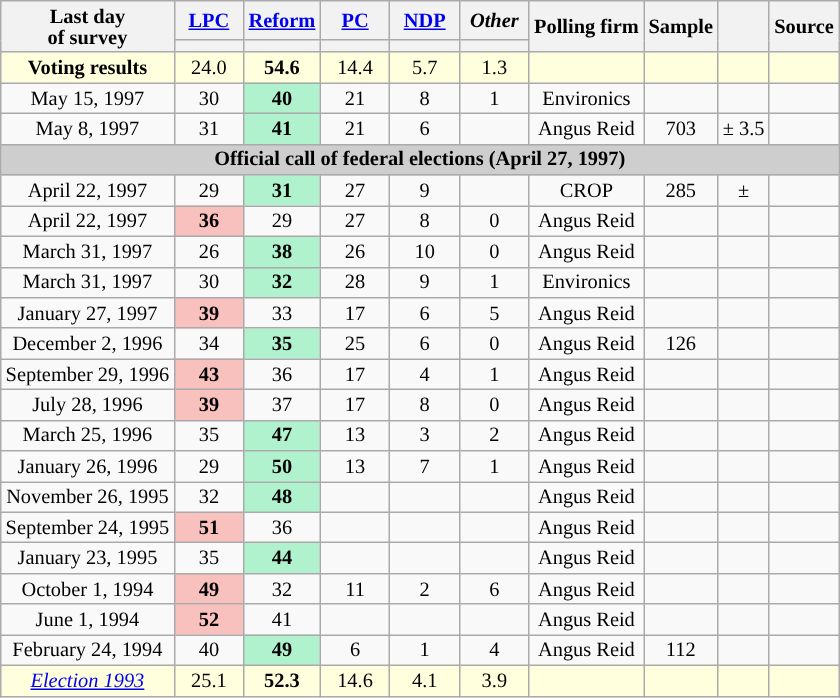<table class="wikitable mw-collapsible mw-collapsed" style="text-align:center;font-size:85%;line-height:14px;">
<tr>
<th rowspan="2">Last day <br>of survey</th>
<th class="unsortable" style="width:40px;"><a href='#'>LPC</a></th>
<th class="unsortable" style="width:40px;"><a href='#'>Reform</a></th>
<th class="unsortable" style="width:40px;"><a href='#'>PC</a></th>
<th class="unsortable" style="width:40px;"><a href='#'>NDP</a></th>
<th class="unsortable" style="width:40px;"><em>Other</em></th>
<th rowspan="2">Polling firm</th>
<th rowspan="2">Sample</th>
<th rowspan="2"></th>
<th rowspan="2">Source</th>
</tr>
<tr style="line-height:5px;">
<th style="background:"></th>
<th style="background:"></th>
<th style="background:"></th>
<th style="background:"></th>
<th style="background:"></th>
</tr>
<tr style="background:#ffd;">
<td><strong>Voting results</strong></td>
<td>24.0</td>
<td><strong>54.6</strong></td>
<td>14.4</td>
<td>5.7</td>
<td>1.3</td>
<td></td>
<td></td>
<td></td>
<td></td>
</tr>
<tr>
<td>May 15, 1997</td>
<td>30</td>
<td style="background:#B0F2CD"><strong>40</strong></td>
<td>21</td>
<td>8</td>
<td>1</td>
<td>Environics</td>
<td></td>
<td></td>
<td></td>
</tr>
<tr>
<td>May 8, 1997</td>
<td>31</td>
<td style="background:#B0F2CD"><strong>41</strong></td>
<td>21</td>
<td>6</td>
<td></td>
<td>Angus Reid</td>
<td>703</td>
<td>± 3.5</td>
<td></td>
</tr>
<tr>
<td colspan="11" align="center" style="background-color:#CECECE;"><strong>Official call of federal elections (April 27, 1997)</strong></td>
</tr>
<tr>
<td>April 22, 1997</td>
<td>29</td>
<td style="background:#B0F2CD"><strong>31</strong></td>
<td>27</td>
<td>9</td>
<td></td>
<td>CROP</td>
<td>285</td>
<td>± </td>
<td></td>
</tr>
<tr>
<td>April 22, 1997</td>
<td style="background:#F8C1BE"><strong>36</strong></td>
<td>29</td>
<td>27</td>
<td>8</td>
<td>0</td>
<td>Angus Reid</td>
<td></td>
<td></td>
<td></td>
</tr>
<tr>
<td>March 31, 1997</td>
<td>26</td>
<td style="background:#B0F2CD"><strong>38</strong></td>
<td>26</td>
<td>10</td>
<td>0</td>
<td>Angus Reid</td>
<td></td>
<td></td>
<td></td>
</tr>
<tr>
<td>March 31, 1997</td>
<td>30</td>
<td style="background:#B0F2CD"><strong>32</strong></td>
<td>28</td>
<td>9</td>
<td>1</td>
<td>Environics</td>
<td></td>
<td></td>
<td></td>
</tr>
<tr>
<td>January 27, 1997</td>
<td style="background:#F8C1BE"><strong>39</strong></td>
<td>33</td>
<td>17</td>
<td>6</td>
<td>5</td>
<td>Angus Reid</td>
<td></td>
<td></td>
<td></td>
</tr>
<tr>
<td>December 2, 1996</td>
<td>34</td>
<td style="background:#B0F2CD"><strong>35</strong></td>
<td>25</td>
<td>6</td>
<td>0</td>
<td>Angus Reid</td>
<td>126</td>
<td></td>
<td></td>
</tr>
<tr>
<td>September 29, 1996</td>
<td style="background:#F8C1BE"><strong>43</strong></td>
<td>36</td>
<td>17</td>
<td>4</td>
<td>1</td>
<td>Angus Reid</td>
<td></td>
<td></td>
<td></td>
</tr>
<tr>
<td>July 28, 1996</td>
<td style="background:#F8C1BE"><strong>39</strong></td>
<td>37</td>
<td>17</td>
<td>8</td>
<td>0</td>
<td>Angus Reid</td>
<td></td>
<td></td>
<td></td>
</tr>
<tr>
<td>March 25, 1996</td>
<td>35</td>
<td style="background:#B0F2CD"><strong>47</strong></td>
<td>13</td>
<td>3</td>
<td>2</td>
<td>Angus Reid</td>
<td></td>
<td></td>
<td></td>
</tr>
<tr>
<td>January 26, 1996</td>
<td>29</td>
<td style="background:#B0F2CD"><strong>50</strong></td>
<td>13</td>
<td>7</td>
<td>1</td>
<td>Angus Reid</td>
<td></td>
<td></td>
<td></td>
</tr>
<tr>
<td>November 26, 1995</td>
<td>32</td>
<td style="background:#B0F2CD"><strong>48</strong></td>
<td></td>
<td></td>
<td></td>
<td>Angus Reid</td>
<td></td>
<td></td>
<td></td>
</tr>
<tr>
<td>September 24, 1995</td>
<td style="background:#F8C1BE"><strong>51</strong></td>
<td>36</td>
<td></td>
<td></td>
<td></td>
<td>Angus Reid</td>
<td></td>
<td></td>
<td></td>
</tr>
<tr>
<td>January 23, 1995</td>
<td>35</td>
<td style="background:#B0F2CD"><strong>44</strong></td>
<td></td>
<td></td>
<td></td>
<td>Angus Reid</td>
<td></td>
<td></td>
<td></td>
</tr>
<tr>
<td>October 1, 1994</td>
<td style="background:#F8C1BE"><strong>49</strong></td>
<td>32</td>
<td>11</td>
<td>2</td>
<td>6</td>
<td>Angus Reid</td>
<td></td>
<td></td>
<td> </td>
</tr>
<tr>
<td>June 1, 1994</td>
<td style="background:#F8C1BE"><strong>52</strong></td>
<td>41</td>
<td></td>
<td></td>
<td></td>
<td>Angus Reid</td>
<td></td>
<td></td>
<td></td>
</tr>
<tr>
<td>February 24, 1994</td>
<td>40</td>
<td style="background:#B0F2CD"><strong>49</strong></td>
<td>6</td>
<td>1</td>
<td>4</td>
<td>Angus Reid</td>
<td>112</td>
<td></td>
<td> </td>
</tr>
<tr>
<td style="background:#ffd;"><em><a href='#'>Election 1993</a></em></td>
<td style="background:#ffd;">25.1</td>
<td style="background:#ffd;"><strong>52.3</strong></td>
<td style="background:#ffd;">14.6</td>
<td style="background:#ffd;">4.1</td>
<td style="background:#ffd;">3.9</td>
<td style="background:#ffd;"></td>
<td style="background:#ffd;"></td>
<td style="background:#ffd;"></td>
<td style="background:#ffd;"></td>
</tr>
</table>
